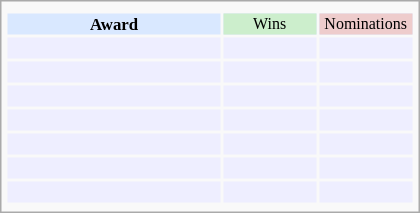<table class="infobox" style="width: 25em; text-align: left; font-size: 70%; vertical-align: middle;">
<tr>
<td colspan="3" style="text-align:center;"></td>
</tr>
<tr bgcolor=#D9E8FF style="text-align:center;">
<th style="vertical-align: middle;">Award</th>
<td style="background:#cceecc; font-size:8pt;" width="60px">Wins</td>
<td style="background:#eecccc; font-size:8pt;" width="60px">Nominations</td>
</tr>
<tr bgcolor=#eeeeff>
<td align="center"><br></td>
<td></td>
<td></td>
</tr>
<tr bgcolor=#eeeeff>
<td align="center"><br></td>
<td></td>
<td></td>
</tr>
<tr bgcolor=#eeeeff>
<td align="center"><br></td>
<td></td>
<td></td>
</tr>
<tr bgcolor=#eeeeff>
<td align="center"><br></td>
<td></td>
<td></td>
</tr>
<tr bgcolor=#eeeeff>
<td align="center"><br></td>
<td></td>
<td></td>
</tr>
<tr bgcolor=#eeeeff>
<td align="center"><br></td>
<td></td>
<td></td>
</tr>
<tr bgcolor=#eeeeff>
<td align="center"><br></td>
<td></td>
<td></td>
</tr>
<tr>
</tr>
</table>
